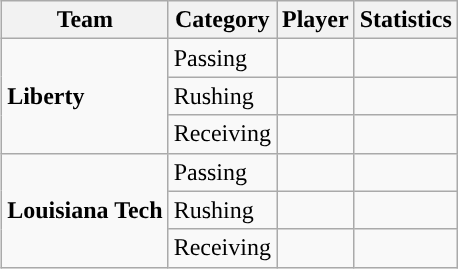<table class="wikitable" style="float: right;">
<tr>
<th>Team</th>
<th>Category</th>
<th>Player</th>
<th>Statistics</th>
</tr>
<tr>
<td rowspan=3><strong>Liberty</strong></td>
<td>Passing</td>
<td></td>
<td></td>
</tr>
<tr>
<td>Rushing</td>
<td></td>
<td></td>
</tr>
<tr>
<td>Receiving</td>
<td></td>
<td></td>
</tr>
<tr>
<td rowspan=3><strong>Louisiana Tech</strong></td>
<td>Passing</td>
<td></td>
<td></td>
</tr>
<tr>
<td>Rushing</td>
<td></td>
<td></td>
</tr>
<tr>
<td>Receiving</td>
<td></td>
<td></td>
</tr>
</table>
